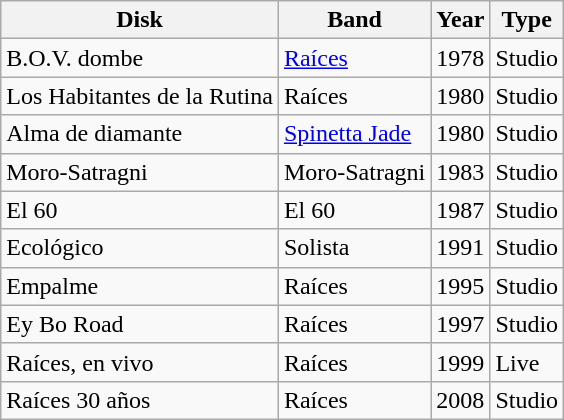<table class="wikitable">
<tr>
<th>Disk</th>
<th>Band</th>
<th>Year</th>
<th>Type</th>
</tr>
<tr>
<td>B.O.V. dombe</td>
<td><a href='#'>Raíces</a></td>
<td>1978</td>
<td>Studio</td>
</tr>
<tr>
<td>Los Habitantes de la Rutina<br></td>
<td>Raíces</td>
<td>1980</td>
<td>Studio</td>
</tr>
<tr>
<td>Alma de diamante<br></td>
<td><a href='#'>Spinetta Jade</a></td>
<td>1980</td>
<td>Studio</td>
</tr>
<tr>
<td>Moro-Satragni</td>
<td>Moro-Satragni</td>
<td>1983</td>
<td>Studio</td>
</tr>
<tr>
<td>El 60</td>
<td>El 60</td>
<td>1987</td>
<td>Studio</td>
</tr>
<tr>
<td>Ecológico</td>
<td>Solista</td>
<td>1991</td>
<td>Studio</td>
</tr>
<tr>
<td>Empalme<br></td>
<td>Raíces</td>
<td>1995</td>
<td>Studio</td>
</tr>
<tr>
<td>Ey Bo Road</td>
<td>Raíces</td>
<td>1997</td>
<td>Studio</td>
</tr>
<tr>
<td>Raíces, en vivo</td>
<td>Raíces</td>
<td>1999</td>
<td>Live</td>
</tr>
<tr>
<td>Raíces 30 años</td>
<td>Raíces</td>
<td>2008</td>
<td>Studio</td>
</tr>
</table>
